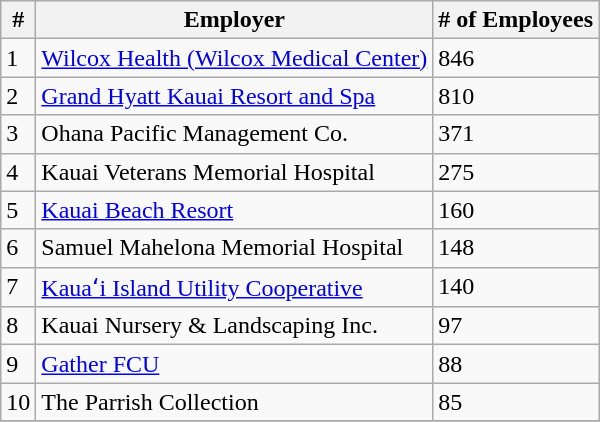<table class="wikitable sortable" border="1">
<tr>
<th>#</th>
<th>Employer</th>
<th># of Employees</th>
</tr>
<tr>
<td>1</td>
<td><a href='#'>Wilcox Health (Wilcox Medical Center)</a></td>
<td>846</td>
</tr>
<tr>
<td>2</td>
<td><a href='#'>Grand Hyatt Kauai Resort and Spa</a></td>
<td>810</td>
</tr>
<tr>
<td>3</td>
<td>Ohana Pacific Management Co.</td>
<td>371</td>
</tr>
<tr>
<td>4</td>
<td>Kauai Veterans Memorial Hospital</td>
<td>275</td>
</tr>
<tr>
<td>5</td>
<td><a href='#'>Kauai Beach Resort</a></td>
<td>160</td>
</tr>
<tr>
<td>6</td>
<td>Samuel Mahelona Memorial Hospital</td>
<td>148</td>
</tr>
<tr>
<td>7</td>
<td><a href='#'>Kauaʻi Island Utility Cooperative</a></td>
<td>140</td>
</tr>
<tr>
<td>8</td>
<td>Kauai Nursery & Landscaping Inc.</td>
<td>97</td>
</tr>
<tr>
<td>9</td>
<td><a href='#'>Gather FCU</a></td>
<td>88</td>
</tr>
<tr>
<td>10</td>
<td>The Parrish Collection</td>
<td>85</td>
</tr>
<tr>
</tr>
</table>
